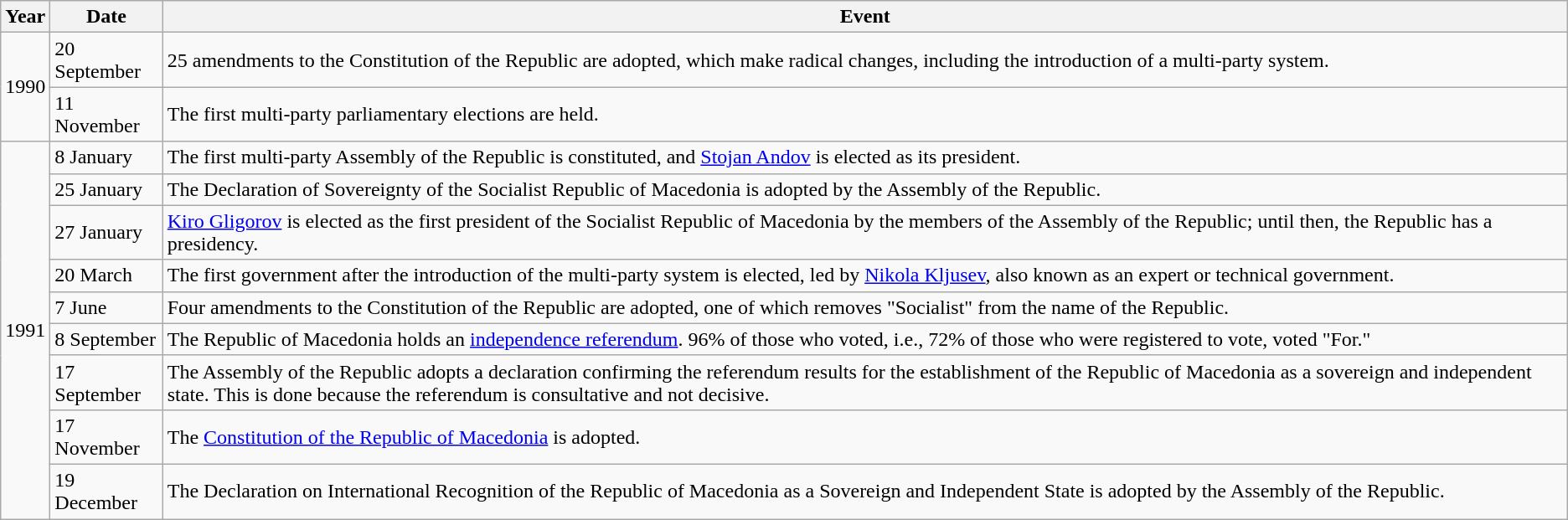<table class="wikitable">
<tr>
<th>Year</th>
<th>Date</th>
<th>Event</th>
</tr>
<tr>
<td rowspan="2">1990</td>
<td>20 September</td>
<td>25 amendments to the Constitution of the Republic are adopted, which make radical changes, including the introduction of a multi-party system.</td>
</tr>
<tr>
<td>11 November</td>
<td>The first multi-party parliamentary elections are held.</td>
</tr>
<tr>
<td rowspan="9">1991</td>
<td>8 January</td>
<td>The first multi-party Assembly of the Republic is constituted, and <a href='#'>Stojan Andov</a> is elected as its president.</td>
</tr>
<tr>
<td>25 January</td>
<td>The Declaration of Sovereignty of the Socialist Republic of Macedonia is adopted by the Assembly of the Republic.</td>
</tr>
<tr>
<td>27 January</td>
<td><a href='#'>Kiro Gligorov</a> is elected as the first president of the Socialist Republic of Macedonia by the members of the Assembly of the Republic; until then, the Republic has a presidency.</td>
</tr>
<tr>
<td>20 March</td>
<td>The first government after the introduction of the multi-party system is elected, led by <a href='#'>Nikola Kljusev</a>, also known as an expert or technical government.</td>
</tr>
<tr>
<td>7 June</td>
<td>Four amendments to the Constitution of the Republic are adopted, one of which removes "Socialist" from the name of the Republic.</td>
</tr>
<tr>
<td>8 September</td>
<td>The Republic of Macedonia holds an <a href='#'>independence referendum</a>. 96% of those who voted, i.e., 72% of those who were registered to vote, voted "For."</td>
</tr>
<tr>
<td>17 September</td>
<td>The Assembly of the Republic adopts a declaration confirming the referendum results for the establishment of the Republic of Macedonia as a sovereign and independent state. This is done because the referendum is consultative and not decisive.</td>
</tr>
<tr>
<td>17 November</td>
<td>The <a href='#'>Constitution of the Republic of Macedonia</a> is adopted.</td>
</tr>
<tr>
<td>19 December</td>
<td>The Declaration on International Recognition of the Republic of Macedonia as a Sovereign and Independent State is adopted by the Assembly of the Republic.</td>
</tr>
</table>
